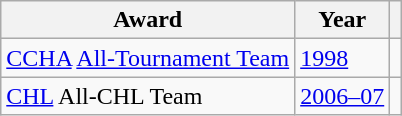<table class="wikitable">
<tr>
<th>Award</th>
<th>Year</th>
<th></th>
</tr>
<tr>
<td><a href='#'>CCHA</a> <a href='#'>All-Tournament Team</a></td>
<td><a href='#'>1998</a></td>
<td></td>
</tr>
<tr>
<td><a href='#'>CHL</a> All-CHL Team</td>
<td><a href='#'>2006–07</a></td>
<td></td>
</tr>
</table>
